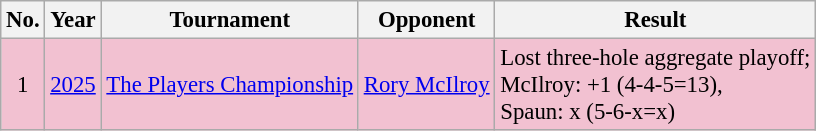<table class="wikitable" style="font-size:95%;">
<tr>
<th>No.</th>
<th>Year</th>
<th>Tournament</th>
<th>Opponent</th>
<th>Result</th>
</tr>
<tr style="background:#F2C1D1;">
<td align=center>1</td>
<td><a href='#'>2025</a></td>
<td><a href='#'>The Players Championship</a></td>
<td> <a href='#'>Rory McIlroy</a></td>
<td>Lost three-hole aggregate playoff;<br>McIlroy: +1 (4-4-5=13),<br>Spaun: x (5-6-x=x)</td>
</tr>
</table>
